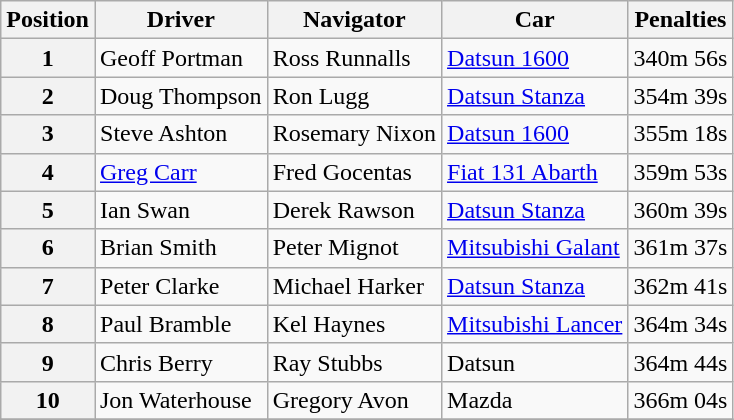<table class="wikitable" border="1">
<tr>
<th>Position</th>
<th>Driver</th>
<th>Navigator</th>
<th>Car</th>
<th>Penalties</th>
</tr>
<tr>
<th>1</th>
<td>Geoff Portman</td>
<td>Ross Runnalls</td>
<td><a href='#'>Datsun 1600</a></td>
<td align="center">340m 56s</td>
</tr>
<tr>
<th>2</th>
<td>Doug Thompson</td>
<td>Ron Lugg</td>
<td><a href='#'>Datsun Stanza</a></td>
<td align="center">354m 39s</td>
</tr>
<tr>
<th>3</th>
<td>Steve Ashton</td>
<td>Rosemary Nixon</td>
<td><a href='#'>Datsun 1600</a></td>
<td align="center">355m 18s</td>
</tr>
<tr>
<th>4</th>
<td><a href='#'>Greg Carr</a></td>
<td>Fred Gocentas</td>
<td><a href='#'>Fiat 131 Abarth</a></td>
<td align="center">359m 53s</td>
</tr>
<tr>
<th>5</th>
<td>Ian Swan</td>
<td>Derek Rawson</td>
<td><a href='#'>Datsun Stanza</a></td>
<td align="center">360m 39s</td>
</tr>
<tr>
<th>6</th>
<td>Brian Smith</td>
<td>Peter Mignot</td>
<td><a href='#'>Mitsubishi Galant</a></td>
<td align="center">361m 37s</td>
</tr>
<tr>
<th>7</th>
<td>Peter Clarke</td>
<td>Michael Harker</td>
<td><a href='#'>Datsun Stanza</a></td>
<td align="center">362m 41s</td>
</tr>
<tr>
<th>8</th>
<td>Paul Bramble</td>
<td>Kel Haynes</td>
<td><a href='#'>Mitsubishi Lancer</a></td>
<td align="center">364m 34s</td>
</tr>
<tr>
<th>9</th>
<td>Chris Berry</td>
<td>Ray Stubbs</td>
<td>Datsun</td>
<td align="center">364m 44s</td>
</tr>
<tr>
<th>10</th>
<td>Jon Waterhouse</td>
<td>Gregory Avon</td>
<td>Mazda</td>
<td align="center">366m 04s</td>
</tr>
<tr>
</tr>
</table>
